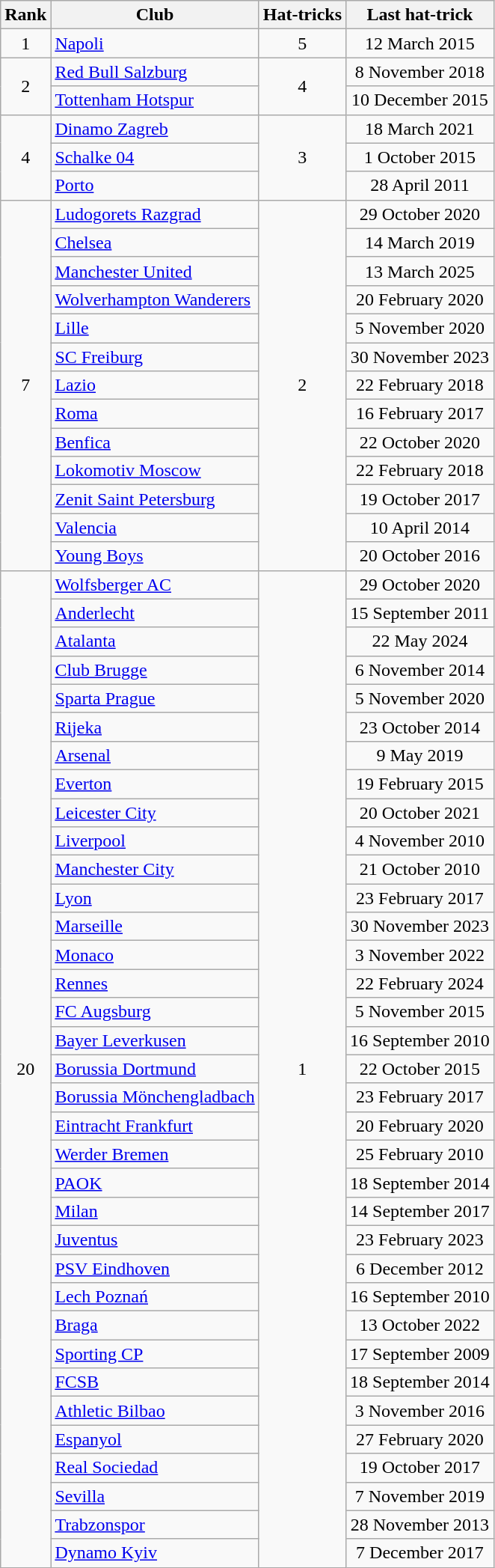<table class="wikitable sortable plainrowheaders" style="text-align:center">
<tr>
<th scope="col">Rank</th>
<th scope="col">Club</th>
<th scope="col">Hat-tricks</th>
<th scope="col">Last hat-trick</th>
</tr>
<tr>
<td>1</td>
<td scope='row' style='text-align:left'> <a href='#'>Napoli</a></td>
<td>5</td>
<td>12 March 2015</td>
</tr>
<tr>
<td rowspan="2">2</td>
<td scope='row' style='text-align:left'> <a href='#'>Red Bull Salzburg</a></td>
<td rowspan="2">4</td>
<td>8 November 2018</td>
</tr>
<tr>
<td scope='row' style='text-align:left'> <a href='#'>Tottenham Hotspur</a></td>
<td>10 December 2015</td>
</tr>
<tr>
<td rowspan="3">4</td>
<td scope='row' style='text-align:left'> <a href='#'>Dinamo Zagreb</a></td>
<td rowspan="3">3</td>
<td>18 March 2021</td>
</tr>
<tr>
<td scope='row' style='text-align:left'> <a href='#'>Schalke 04</a></td>
<td>1 October 2015</td>
</tr>
<tr>
<td scope='row' style='text-align:left'> <a href='#'>Porto</a></td>
<td>28 April 2011</td>
</tr>
<tr>
<td rowspan="13">7</td>
<td scope='row' style='text-align:left'> <a href='#'>Ludogorets Razgrad</a></td>
<td rowspan="13">2</td>
<td>29 October 2020</td>
</tr>
<tr>
<td scope='row' style='text-align:left'> <a href='#'>Chelsea</a></td>
<td>14 March 2019</td>
</tr>
<tr>
<td scope='row' style='text-align:left'> <a href='#'>Manchester United</a></td>
<td>13 March 2025</td>
</tr>
<tr>
<td scope='row' style='text-align:left'> <a href='#'>Wolverhampton Wanderers</a></td>
<td>20 February 2020</td>
</tr>
<tr>
<td scope='row' style='text-align:left'> <a href='#'>Lille</a></td>
<td>5 November 2020</td>
</tr>
<tr>
<td scope='row' style='text-align:left'> <a href='#'>SC Freiburg</a></td>
<td>30 November 2023</td>
</tr>
<tr>
<td scope='row' style='text-align:left'> <a href='#'>Lazio</a></td>
<td>22 February 2018</td>
</tr>
<tr>
<td scope='row' style='text-align:left'> <a href='#'>Roma</a></td>
<td>16 February 2017</td>
</tr>
<tr>
<td scope='row' style='text-align:left'> <a href='#'>Benfica</a></td>
<td>22 October 2020</td>
</tr>
<tr>
<td scope='row' style='text-align:left'> <a href='#'>Lokomotiv Moscow</a></td>
<td>22 February 2018</td>
</tr>
<tr>
<td scope='row' style='text-align:left'> <a href='#'>Zenit Saint Petersburg</a></td>
<td>19 October 2017</td>
</tr>
<tr>
<td scope='row' style='text-align:left'> <a href='#'>Valencia</a></td>
<td>10 April 2014</td>
</tr>
<tr>
<td scope='row' style='text-align:left'> <a href='#'>Young Boys</a></td>
<td>20 October 2016</td>
</tr>
<tr>
<td rowspan="35">20</td>
<td scope='row' style='text-align:left'> <a href='#'>Wolfsberger AC</a></td>
<td rowspan="35">1</td>
<td>29 October 2020</td>
</tr>
<tr>
<td scope='row' style='text-align:left'> <a href='#'>Anderlecht</a></td>
<td>15 September 2011</td>
</tr>
<tr>
<td scope='row' style='text-align:left'> <a href='#'>Atalanta</a></td>
<td>22 May 2024</td>
</tr>
<tr>
<td scope='row' style='text-align:left'> <a href='#'>Club Brugge</a></td>
<td>6 November 2014</td>
</tr>
<tr>
<td scope='row' style='text-align:left'> <a href='#'>Sparta Prague</a></td>
<td>5 November 2020</td>
</tr>
<tr>
<td scope='row' style='text-align:left'> <a href='#'>Rijeka</a></td>
<td>23 October 2014</td>
</tr>
<tr>
<td scope='row' style='text-align:left'> <a href='#'>Arsenal</a></td>
<td>9 May 2019</td>
</tr>
<tr>
<td scope='row' style='text-align:left'> <a href='#'>Everton</a></td>
<td>19 February 2015</td>
</tr>
<tr>
<td scope='row' style='text-align:left'> <a href='#'>Leicester City</a></td>
<td>20 October 2021</td>
</tr>
<tr>
<td scope='row' style='text-align:left'> <a href='#'>Liverpool</a></td>
<td>4 November 2010</td>
</tr>
<tr>
<td scope='row' style='text-align:left'> <a href='#'>Manchester City</a></td>
<td>21 October 2010</td>
</tr>
<tr>
<td scope='row' style='text-align:left'> <a href='#'>Lyon</a></td>
<td>23 February 2017</td>
</tr>
<tr>
<td scope='row' style='text-align:left'> <a href='#'>Marseille</a></td>
<td>30 November 2023</td>
</tr>
<tr>
<td scope='row' style='text-align:left'> <a href='#'>Monaco</a></td>
<td>3 November 2022</td>
</tr>
<tr>
<td scope='row' style='text-align:left'> <a href='#'>Rennes</a></td>
<td>22 February 2024</td>
</tr>
<tr>
<td scope='row' style='text-align:left'> <a href='#'>FC Augsburg</a></td>
<td>5 November 2015</td>
</tr>
<tr>
<td scope='row' style='text-align:left'> <a href='#'>Bayer Leverkusen</a></td>
<td>16 September 2010</td>
</tr>
<tr>
<td scope='row' style='text-align:left'> <a href='#'>Borussia Dortmund</a></td>
<td>22 October 2015</td>
</tr>
<tr>
<td scope='row' style='text-align:left'> <a href='#'>Borussia Mönchengladbach</a></td>
<td>23 February 2017</td>
</tr>
<tr>
<td scope='row' style='text-align:left'> <a href='#'>Eintracht Frankfurt</a></td>
<td>20 February 2020</td>
</tr>
<tr>
<td scope='row' style='text-align:left'> <a href='#'>Werder Bremen</a></td>
<td>25 February 2010</td>
</tr>
<tr>
<td scope='row' style='text-align:left'> <a href='#'>PAOK</a></td>
<td>18 September 2014</td>
</tr>
<tr>
<td scope='row' style='text-align:left'> <a href='#'>Milan</a></td>
<td>14 September 2017</td>
</tr>
<tr>
<td scope='row' style='text-align:left'> <a href='#'>Juventus</a></td>
<td>23 February 2023</td>
</tr>
<tr>
<td scope='row' style='text-align:left'> <a href='#'>PSV Eindhoven</a></td>
<td>6 December 2012</td>
</tr>
<tr>
<td scope='row' style='text-align:left'> <a href='#'>Lech Poznań</a></td>
<td>16 September 2010</td>
</tr>
<tr>
<td scope='row' style='text-align:left'> <a href='#'>Braga</a></td>
<td>13 October 2022</td>
</tr>
<tr>
<td scope='row' style='text-align:left'> <a href='#'>Sporting CP</a></td>
<td>17 September 2009</td>
</tr>
<tr>
<td scope='row' style='text-align:left'> <a href='#'>FCSB</a></td>
<td>18 September 2014</td>
</tr>
<tr>
<td scope='row' style='text-align:left'> <a href='#'>Athletic Bilbao</a></td>
<td>3 November 2016</td>
</tr>
<tr>
<td scope='row' style='text-align:left'> <a href='#'>Espanyol</a></td>
<td>27 February 2020</td>
</tr>
<tr>
<td scope='row' style='text-align:left'> <a href='#'>Real Sociedad</a></td>
<td>19 October 2017</td>
</tr>
<tr>
<td scope='row' style='text-align:left'> <a href='#'>Sevilla</a></td>
<td>7 November 2019</td>
</tr>
<tr>
<td scope='row' style='text-align:left'> <a href='#'>Trabzonspor</a></td>
<td>28 November 2013</td>
</tr>
<tr>
<td scope='row' style='text-align:left'> <a href='#'>Dynamo Kyiv</a></td>
<td>7 December 2017</td>
</tr>
</table>
